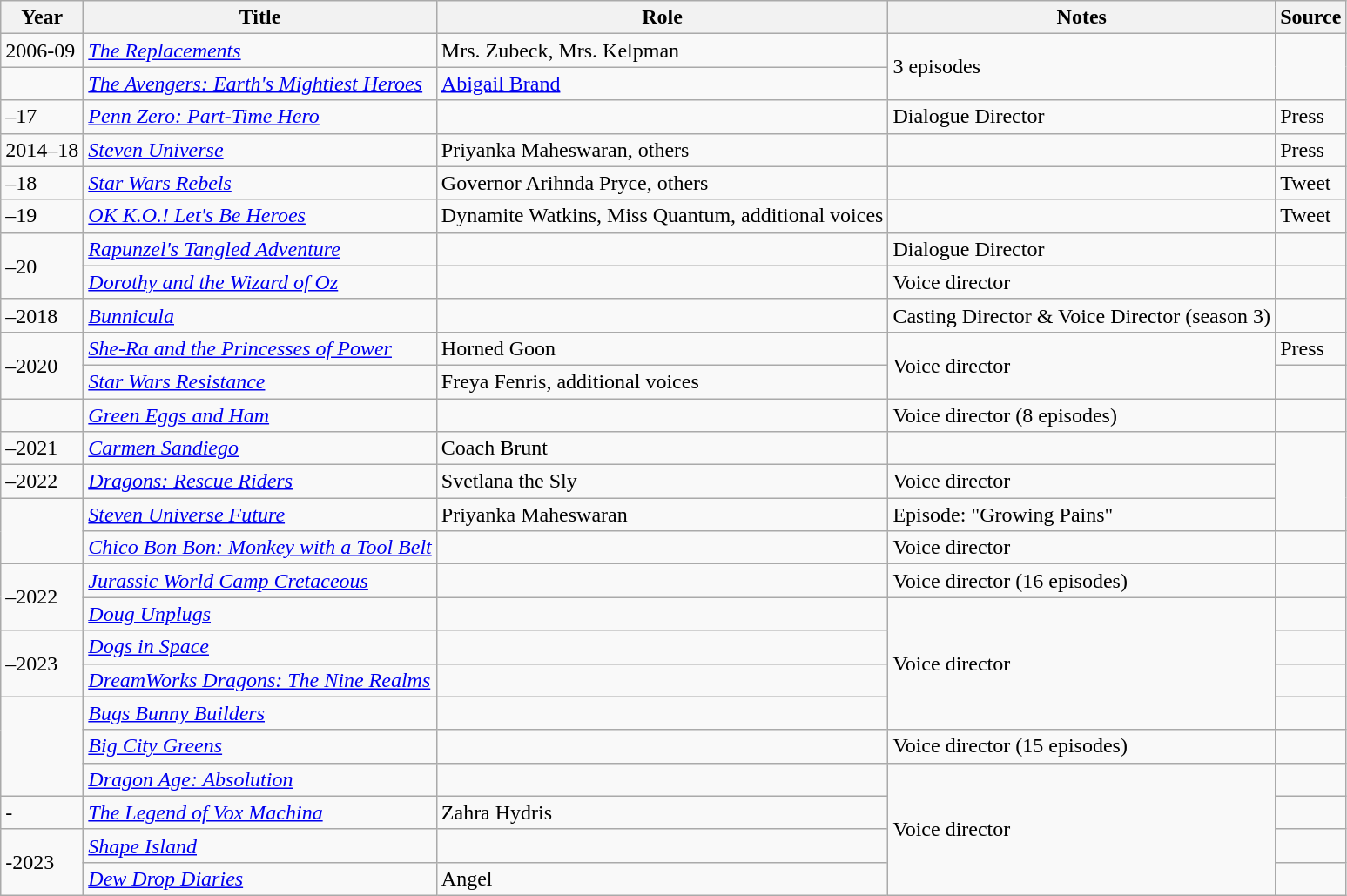<table class="wikitable sortable plainrowheaders">
<tr>
<th>Year</th>
<th>Title</th>
<th>Role</th>
<th class="unsortable">Notes</th>
<th class="unsortable">Source</th>
</tr>
<tr>
<td>2006-09</td>
<td><em><a href='#'>The Replacements</a></em></td>
<td>Mrs. Zubeck, Mrs. Kelpman</td>
<td rowspan="2">3 episodes</td>
<td rowspan="2"></td>
</tr>
<tr>
<td></td>
<td><em><a href='#'>The Avengers: Earth's Mightiest Heroes</a></em></td>
<td><a href='#'>Abigail Brand</a></td>
</tr>
<tr>
<td>–17</td>
<td><em><a href='#'>Penn Zero: Part-Time Hero</a></em></td>
<td></td>
<td>Dialogue Director</td>
<td>Press</td>
</tr>
<tr>
<td>2014–18</td>
<td><em><a href='#'>Steven Universe</a></em></td>
<td>Priyanka Maheswaran, others</td>
<td></td>
<td>Press</td>
</tr>
<tr>
<td>–18</td>
<td><em><a href='#'>Star Wars Rebels</a></em></td>
<td>Governor Arihnda Pryce, others</td>
<td></td>
<td>Tweet</td>
</tr>
<tr>
<td>–19</td>
<td><em><a href='#'>OK K.O.! Let's Be Heroes</a></em></td>
<td>Dynamite Watkins, Miss Quantum, additional voices</td>
<td></td>
<td>Tweet</td>
</tr>
<tr>
<td rowspan="2">–20</td>
<td><em><a href='#'>Rapunzel's Tangled Adventure</a></em></td>
<td></td>
<td>Dialogue Director</td>
<td></td>
</tr>
<tr>
<td><em><a href='#'>Dorothy and the Wizard of Oz</a></em></td>
<td></td>
<td>Voice director</td>
<td></td>
</tr>
<tr>
<td>–2018</td>
<td><em><a href='#'>Bunnicula</a></em></td>
<td></td>
<td>Casting Director & Voice Director (season 3)</td>
<td></td>
</tr>
<tr>
<td rowspan="2">–2020</td>
<td><em><a href='#'>She-Ra and the Princesses of Power</a></em></td>
<td>Horned Goon</td>
<td rowspan="2">Voice director</td>
<td>Press</td>
</tr>
<tr>
<td><em><a href='#'>Star Wars Resistance</a></em></td>
<td>Freya Fenris, additional voices</td>
<td></td>
</tr>
<tr>
<td></td>
<td><em><a href='#'>Green Eggs and Ham</a></em></td>
<td></td>
<td>Voice director (8 episodes)</td>
<td></td>
</tr>
<tr>
<td>–2021</td>
<td><em><a href='#'>Carmen Sandiego</a></em></td>
<td>Coach Brunt</td>
<td></td>
<td rowspan="3"></td>
</tr>
<tr>
<td>–2022</td>
<td><em><a href='#'>Dragons: Rescue Riders</a></em></td>
<td>Svetlana the Sly</td>
<td>Voice director</td>
</tr>
<tr>
<td rowspan="2"></td>
<td><em><a href='#'>Steven Universe Future</a></em></td>
<td>Priyanka Maheswaran</td>
<td>Episode: "Growing Pains"</td>
</tr>
<tr>
<td><em><a href='#'>Chico Bon Bon: Monkey with a Tool Belt</a></em></td>
<td></td>
<td>Voice director</td>
<td></td>
</tr>
<tr>
<td rowspan="2">–2022</td>
<td><em><a href='#'>Jurassic World Camp Cretaceous</a></em></td>
<td></td>
<td>Voice director (16 episodes)</td>
<td></td>
</tr>
<tr>
<td><em><a href='#'>Doug Unplugs</a></em></td>
<td></td>
<td rowspan="4">Voice director</td>
<td></td>
</tr>
<tr>
<td rowspan="2">–2023</td>
<td><em><a href='#'>Dogs in Space</a></em></td>
<td></td>
<td></td>
</tr>
<tr>
<td><em><a href='#'>DreamWorks Dragons: The Nine Realms</a></em></td>
<td></td>
<td></td>
</tr>
<tr>
<td rowspan="3"></td>
<td><em><a href='#'>Bugs Bunny Builders</a></em></td>
<td></td>
<td></td>
</tr>
<tr>
<td><em><a href='#'>Big City Greens</a></em></td>
<td></td>
<td>Voice director (15 episodes)</td>
<td></td>
</tr>
<tr>
<td><em><a href='#'>Dragon Age: Absolution</a></em></td>
<td></td>
<td rowspan="4">Voice director</td>
<td></td>
</tr>
<tr>
<td>-</td>
<td><em><a href='#'>The Legend of Vox Machina</a></em></td>
<td>Zahra Hydris</td>
<td></td>
</tr>
<tr>
<td rowspan="2">-2023</td>
<td><em><a href='#'>Shape Island</a></em></td>
<td></td>
<td></td>
</tr>
<tr>
<td><em><a href='#'>Dew Drop Diaries</a></em></td>
<td>Angel</td>
<td></td>
</tr>
</table>
